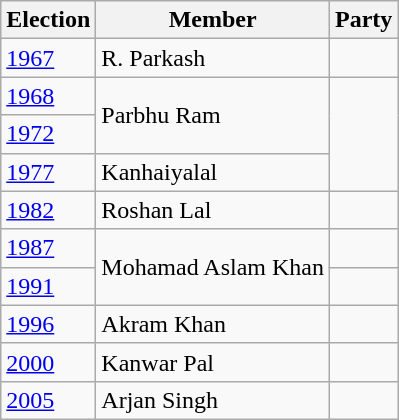<table class="wikitable sortable">
<tr>
<th>Election</th>
<th>Member</th>
<th colspan=2>Party</th>
</tr>
<tr>
<td><a href='#'>1967</a></td>
<td>R. Parkash</td>
<td></td>
</tr>
<tr>
<td><a href='#'>1968</a></td>
<td rowspan=2>Parbhu Ram</td>
</tr>
<tr>
<td><a href='#'>1972</a></td>
</tr>
<tr>
<td><a href='#'>1977</a></td>
<td>Kanhaiyalal</td>
</tr>
<tr>
<td><a href='#'>1982</a></td>
<td>Roshan Lal</td>
<td></td>
</tr>
<tr>
<td><a href='#'>1987</a></td>
<td rowspan=2>Mohamad Aslam Khan</td>
<td></td>
</tr>
<tr>
<td><a href='#'>1991</a></td>
</tr>
<tr>
<td><a href='#'>1996</a></td>
<td>Akram Khan</td>
<td></td>
</tr>
<tr>
<td><a href='#'>2000</a></td>
<td>Kanwar Pal</td>
<td></td>
</tr>
<tr>
<td><a href='#'>2005</a></td>
<td>Arjan Singh</td>
<td></td>
</tr>
</table>
